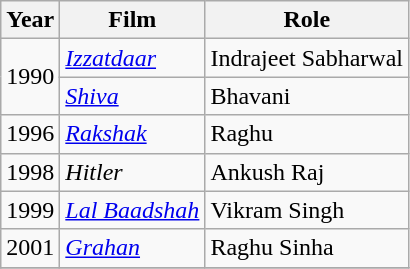<table class="wikitable sortable">
<tr>
<th>Year</th>
<th>Film</th>
<th>Role</th>
</tr>
<tr>
<td rowspan="2">1990</td>
<td><em><a href='#'>Izzatdaar</a></em></td>
<td>Indrajeet Sabharwal</td>
</tr>
<tr>
<td><em><a href='#'>Shiva</a></em></td>
<td>Bhavani</td>
</tr>
<tr>
<td>1996</td>
<td><em><a href='#'>Rakshak</a></em></td>
<td>Raghu</td>
</tr>
<tr>
<td>1998</td>
<td><em>Hitler</em></td>
<td>Ankush Raj</td>
</tr>
<tr>
<td>1999</td>
<td><em><a href='#'>Lal Baadshah</a></em></td>
<td>Vikram Singh</td>
</tr>
<tr>
<td>2001</td>
<td><em><a href='#'>Grahan</a></em></td>
<td>Raghu Sinha</td>
</tr>
<tr>
</tr>
</table>
